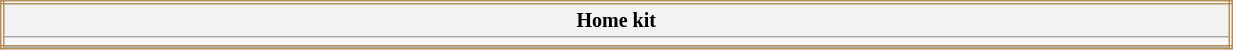<table class="wikitable mw-collapsible mw-collapsed" style="width:65%; border:double #B68F5D; font-size:smaller; 4px 4px 4px #203E8B;">
<tr>
<th>Home kit</th>
</tr>
<tr>
<td></td>
</tr>
<tr>
</tr>
</table>
